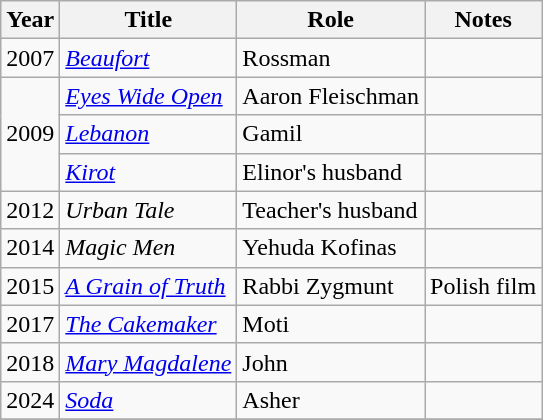<table class="wikitable sortable">
<tr>
<th>Year</th>
<th>Title</th>
<th>Role</th>
<th class="unsortable">Notes</th>
</tr>
<tr>
<td>2007</td>
<td><em><a href='#'>Beaufort</a></em></td>
<td>Rossman</td>
<td></td>
</tr>
<tr>
<td rowspan="3">2009</td>
<td><em><a href='#'>Eyes Wide Open</a></em></td>
<td>Aaron Fleischman</td>
<td></td>
</tr>
<tr>
<td><em><a href='#'>Lebanon</a></em></td>
<td>Gamil</td>
<td></td>
</tr>
<tr>
<td><em><a href='#'>Kirot</a></em></td>
<td>Elinor's husband</td>
<td></td>
</tr>
<tr>
<td>2012</td>
<td><em>Urban Tale</em></td>
<td>Teacher's husband</td>
<td></td>
</tr>
<tr>
<td>2014</td>
<td><em>Magic Men</em></td>
<td>Yehuda Kofinas</td>
<td></td>
</tr>
<tr>
<td>2015</td>
<td><em><a href='#'>A Grain of Truth</a></em></td>
<td>Rabbi Zygmunt</td>
<td>Polish film</td>
</tr>
<tr>
<td>2017</td>
<td><em><a href='#'>The Cakemaker</a></em></td>
<td>Moti</td>
<td></td>
</tr>
<tr>
<td>2018</td>
<td><em><a href='#'>Mary Magdalene</a></em></td>
<td>John</td>
<td></td>
</tr>
<tr>
<td>2024</td>
<td><em><a href='#'>Soda</a></em></td>
<td>Asher</td>
<td></td>
</tr>
<tr>
</tr>
</table>
